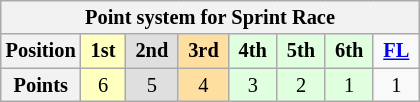<table class="wikitable" style="font-size:85%; text-align:center">
<tr>
<th colspan="8">Point system for Sprint Race</th>
</tr>
<tr>
<th>Position</th>
<td style="background:#ffffbf;"> <strong>1st</strong> </td>
<td style="background:#dfdfdf;"> <strong>2nd</strong> </td>
<td style="background:#ffdf9f;"> <strong>3rd</strong> </td>
<td style="background:#dfffdf;"> <strong>4th</strong> </td>
<td style="background:#dfffdf;"> <strong>5th</strong> </td>
<td style="background:#dfffdf;"> <strong>6th</strong> </td>
<td> <strong><a href='#'>FL</a></strong> </td>
</tr>
<tr>
<th>Points</th>
<td style="background:#ffffbf;">6</td>
<td style="background:#dfdfdf;">5</td>
<td style="background:#ffdf9f;">4</td>
<td style="background:#dfffdf;">3</td>
<td style="background:#dfffdf;">2</td>
<td style="background:#dfffdf;">1</td>
<td>1</td>
</tr>
</table>
